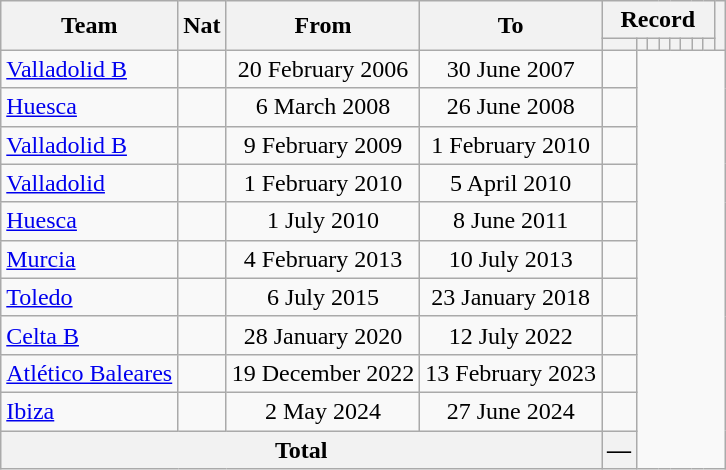<table class="wikitable" style="text-align: center">
<tr>
<th rowspan="2">Team</th>
<th rowspan="2">Nat</th>
<th rowspan="2">From</th>
<th rowspan="2">To</th>
<th colspan="8">Record</th>
<th rowspan=2></th>
</tr>
<tr>
<th></th>
<th></th>
<th></th>
<th></th>
<th></th>
<th></th>
<th></th>
<th></th>
</tr>
<tr>
<td align="left"><a href='#'>Valladolid B</a></td>
<td align="center"></td>
<td align="center">20 February 2006</td>
<td align="center">30 June 2007<br></td>
<td></td>
</tr>
<tr>
<td align="left"><a href='#'>Huesca</a></td>
<td align="center"></td>
<td align="center">6 March 2008</td>
<td align="center">26 June 2008<br></td>
<td></td>
</tr>
<tr>
<td align="left"><a href='#'>Valladolid B</a></td>
<td align="center"></td>
<td align="center">9 February 2009</td>
<td align="center">1 February 2010<br></td>
<td></td>
</tr>
<tr>
<td align="left"><a href='#'>Valladolid</a></td>
<td align="center"></td>
<td align="center">1 February 2010</td>
<td align="center">5 April 2010<br></td>
<td></td>
</tr>
<tr>
<td align="left"><a href='#'>Huesca</a></td>
<td align="center"></td>
<td align="center">1 July 2010</td>
<td align="center">8 June 2011<br></td>
<td></td>
</tr>
<tr>
<td align="left"><a href='#'>Murcia</a></td>
<td align="center"></td>
<td align="center">4 February 2013</td>
<td align="center">10 July 2013<br></td>
<td></td>
</tr>
<tr>
<td align="left"><a href='#'>Toledo</a></td>
<td align="center"></td>
<td align="center">6 July 2015</td>
<td align="center">23 January 2018<br></td>
<td></td>
</tr>
<tr>
<td align="left"><a href='#'>Celta B</a></td>
<td align="center"></td>
<td align="center">28 January 2020</td>
<td align="center">12 July 2022<br></td>
<td></td>
</tr>
<tr>
<td align="left"><a href='#'>Atlético Baleares</a></td>
<td align="center"></td>
<td align="center">19 December 2022</td>
<td align="center">13 February 2023<br></td>
<td></td>
</tr>
<tr>
<td align="left"><a href='#'>Ibiza</a></td>
<td align="center"></td>
<td align="center">2 May 2024</td>
<td align="center">27 June 2024<br></td>
<td></td>
</tr>
<tr>
<th colspan="4">Total<br></th>
<th>—</th>
</tr>
</table>
